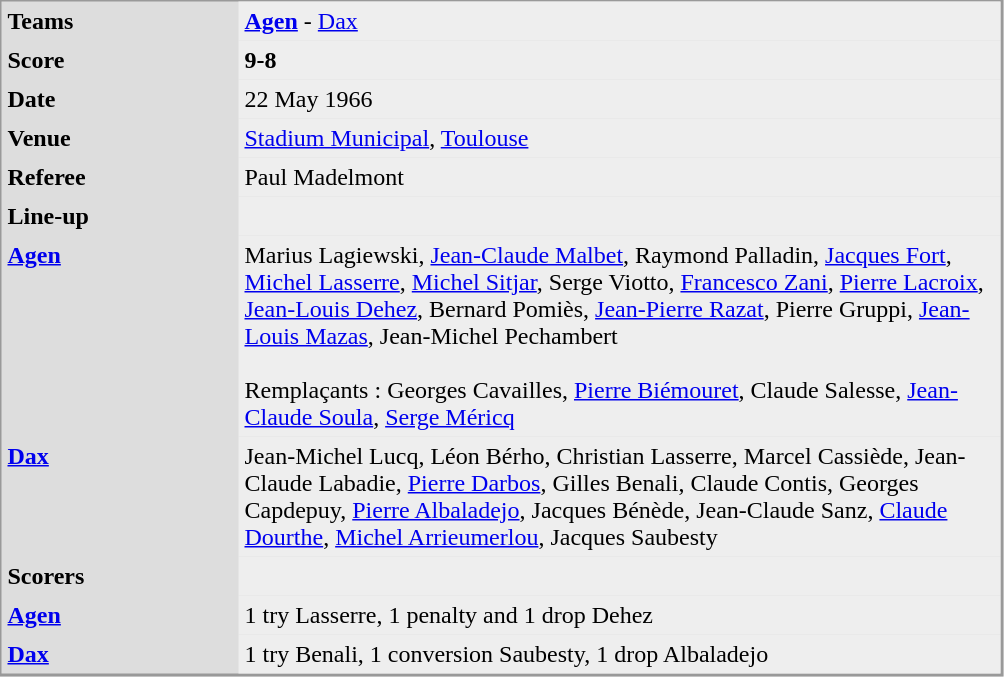<table align="left" cellpadding="4" cellspacing="0"  style="margin: 0 0 0 0; border: 1px solid #999; border-right-width: 2px; border-bottom-width: 2px; background-color: #DDDDDD">
<tr>
<td width="150" valign="top"><strong>Teams</strong></td>
<td width="500" bgcolor=#EEEEEE><strong><a href='#'>Agen</a> </strong> - <a href='#'>Dax</a></td>
</tr>
<tr>
<td valign="top"><strong>Score</strong></td>
<td bgcolor=#EEEEEE><strong>9-8</strong></td>
</tr>
<tr>
<td valign="top"><strong>Date</strong></td>
<td bgcolor=#EEEEEE>22 May 1966</td>
</tr>
<tr>
<td valign="top"><strong>Venue</strong></td>
<td bgcolor=#EEEEEE><a href='#'>Stadium Municipal</a>, <a href='#'>Toulouse</a></td>
</tr>
<tr>
<td valign="top"><strong>Referee</strong></td>
<td bgcolor=#EEEEEE>Paul Madelmont</td>
</tr>
<tr>
<td valign="top"><strong>Line-up</strong></td>
<td bgcolor=#EEEEEE></td>
</tr>
<tr>
<td valign="top"><strong> <a href='#'>Agen</a> </strong></td>
<td bgcolor=#EEEEEE>Marius Lagiewski, <a href='#'>Jean-Claude Malbet</a>, Raymond Palladin, <a href='#'>Jacques Fort</a>, <a href='#'>Michel Lasserre</a>, <a href='#'>Michel Sitjar</a>, Serge Viotto, <a href='#'>Francesco Zani</a>, <a href='#'>Pierre Lacroix</a>, <a href='#'>Jean-Louis Dehez</a>, Bernard Pomiès, <a href='#'>Jean-Pierre Razat</a>, Pierre Gruppi, <a href='#'>Jean-Louis Mazas</a>, Jean-Michel Pechambert<br><br>Remplaçants : Georges Cavailles, <a href='#'>Pierre Biémouret</a>, Claude Salesse, <a href='#'>Jean-Claude Soula</a>, <a href='#'>Serge Méricq</a></td>
</tr>
<tr>
<td valign="top"><strong><a href='#'>Dax</a></strong></td>
<td bgcolor=#EEEEEE>Jean-Michel Lucq, Léon Bérho, Christian Lasserre, Marcel Cassiède, Jean-Claude Labadie, <a href='#'>Pierre Darbos</a>, Gilles Benali, Claude Contis, Georges Capdepuy, <a href='#'>Pierre Albaladejo</a>, Jacques Bénède, Jean-Claude Sanz, <a href='#'>Claude Dourthe</a>, <a href='#'>Michel Arrieumerlou</a>, Jacques Saubesty</td>
</tr>
<tr>
<td valign="top"><strong>Scorers</strong></td>
<td bgcolor=#EEEEEE></td>
</tr>
<tr>
<td valign="top"><strong><a href='#'>Agen</a>  </strong></td>
<td bgcolor=#EEEEEE>1 try Lasserre, 1 penalty and 1 drop Dehez</td>
</tr>
<tr>
<td valign="top"><strong><a href='#'>Dax</a></strong></td>
<td bgcolor=#EEEEEE>1 try Benali, 1 conversion Saubesty, 1 drop Albaladejo</td>
</tr>
</table>
